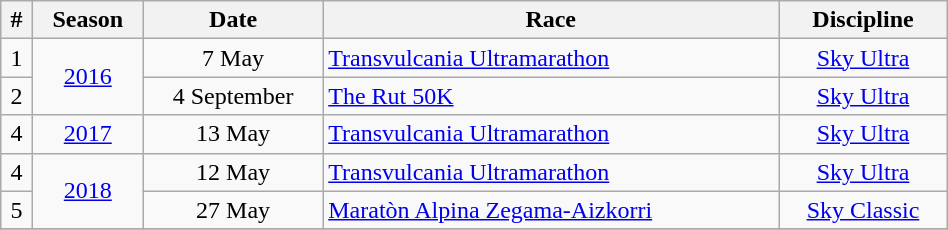<table class="wikitable" width=50% style="font-size:100%; text-align:center;">
<tr>
<th>#</th>
<th>Season</th>
<th>Date</th>
<th>Race</th>
<th>Discipline</th>
</tr>
<tr>
<td>1</td>
<td rowspan=2><a href='#'>2016</a></td>
<td>7 May</td>
<td align=left><a href='#'>Transvulcania Ultramarathon</a></td>
<td><a href='#'>Sky Ultra</a></td>
</tr>
<tr>
<td>2</td>
<td>4 September</td>
<td align=left><a href='#'>The Rut 50K</a></td>
<td><a href='#'>Sky Ultra</a></td>
</tr>
<tr>
<td>4</td>
<td rowspan=1><a href='#'>2017</a></td>
<td>13 May</td>
<td align=left><a href='#'>Transvulcania Ultramarathon</a></td>
<td><a href='#'>Sky Ultra</a></td>
</tr>
<tr>
<td>4</td>
<td rowspan=2><a href='#'>2018</a></td>
<td>12 May</td>
<td align=left><a href='#'>Transvulcania Ultramarathon</a></td>
<td><a href='#'>Sky Ultra</a></td>
</tr>
<tr>
<td>5</td>
<td>27 May</td>
<td align=left><a href='#'>Maratòn Alpina Zegama-Aizkorri</a></td>
<td><a href='#'>Sky Classic</a></td>
</tr>
<tr>
</tr>
</table>
